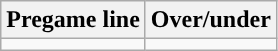<table class="wikitable">
<tr align="center">
<th>Pregame line</th>
<th>Over/under</th>
</tr>
<tr align="center">
<td></td>
<td></td>
</tr>
</table>
